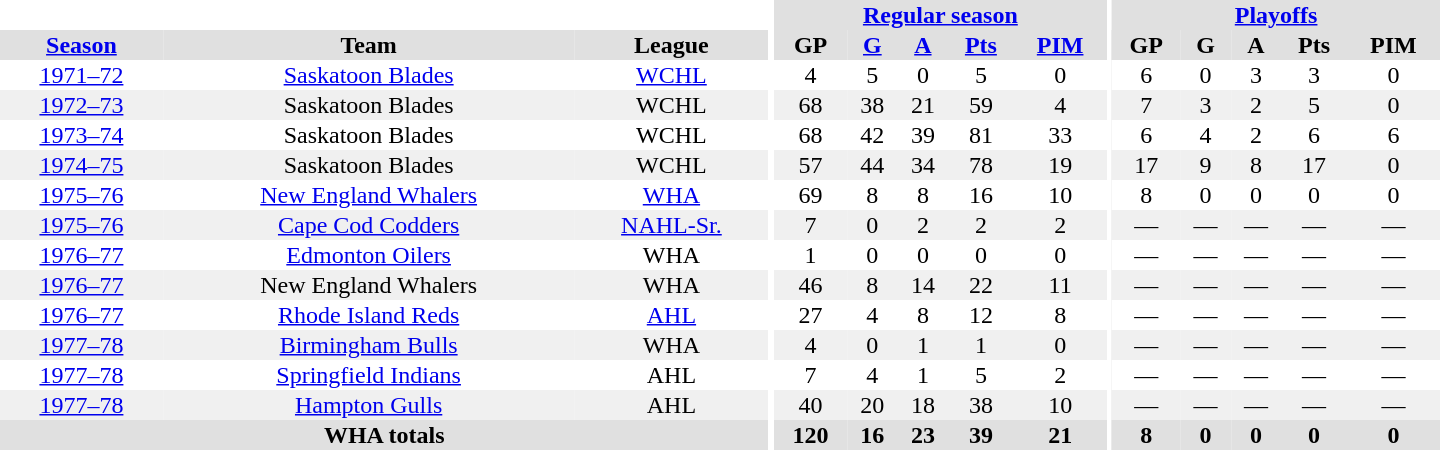<table border="0" cellpadding="1" cellspacing="0" style="text-align:center; width:60em">
<tr bgcolor="#e0e0e0">
<th colspan="3" bgcolor="#ffffff"></th>
<th rowspan="99" bgcolor="#ffffff"></th>
<th colspan="5"><a href='#'>Regular season</a></th>
<th rowspan="99" bgcolor="#ffffff"></th>
<th colspan="5"><a href='#'>Playoffs</a></th>
</tr>
<tr bgcolor="#e0e0e0">
<th><a href='#'>Season</a></th>
<th>Team</th>
<th>League</th>
<th>GP</th>
<th><a href='#'>G</a></th>
<th><a href='#'>A</a></th>
<th><a href='#'>Pts</a></th>
<th><a href='#'>PIM</a></th>
<th>GP</th>
<th>G</th>
<th>A</th>
<th>Pts</th>
<th>PIM</th>
</tr>
<tr>
<td><a href='#'>1971–72</a></td>
<td><a href='#'>Saskatoon Blades</a></td>
<td><a href='#'>WCHL</a></td>
<td>4</td>
<td>5</td>
<td>0</td>
<td>5</td>
<td>0</td>
<td>6</td>
<td>0</td>
<td>3</td>
<td>3</td>
<td>0</td>
</tr>
<tr bgcolor="#f0f0f0">
<td><a href='#'>1972–73</a></td>
<td>Saskatoon Blades</td>
<td>WCHL</td>
<td>68</td>
<td>38</td>
<td>21</td>
<td>59</td>
<td>4</td>
<td>7</td>
<td>3</td>
<td>2</td>
<td>5</td>
<td>0</td>
</tr>
<tr>
<td><a href='#'>1973–74</a></td>
<td>Saskatoon Blades</td>
<td>WCHL</td>
<td>68</td>
<td>42</td>
<td>39</td>
<td>81</td>
<td>33</td>
<td>6</td>
<td>4</td>
<td>2</td>
<td>6</td>
<td>6</td>
</tr>
<tr bgcolor="#f0f0f0">
<td><a href='#'>1974–75</a></td>
<td>Saskatoon Blades</td>
<td>WCHL</td>
<td>57</td>
<td>44</td>
<td>34</td>
<td>78</td>
<td>19</td>
<td>17</td>
<td>9</td>
<td>8</td>
<td>17</td>
<td>0</td>
</tr>
<tr>
<td><a href='#'>1975–76</a></td>
<td><a href='#'>New England Whalers</a></td>
<td><a href='#'>WHA</a></td>
<td>69</td>
<td>8</td>
<td>8</td>
<td>16</td>
<td>10</td>
<td>8</td>
<td>0</td>
<td>0</td>
<td>0</td>
<td>0</td>
</tr>
<tr bgcolor="#f0f0f0">
<td><a href='#'>1975–76</a></td>
<td><a href='#'>Cape Cod Codders</a></td>
<td><a href='#'>NAHL-Sr.</a></td>
<td>7</td>
<td>0</td>
<td>2</td>
<td>2</td>
<td>2</td>
<td>—</td>
<td>—</td>
<td>—</td>
<td>—</td>
<td>—</td>
</tr>
<tr>
<td><a href='#'>1976–77</a></td>
<td><a href='#'>Edmonton Oilers</a></td>
<td>WHA</td>
<td>1</td>
<td>0</td>
<td>0</td>
<td>0</td>
<td>0</td>
<td>—</td>
<td>—</td>
<td>—</td>
<td>—</td>
<td>—</td>
</tr>
<tr bgcolor="#f0f0f0">
<td><a href='#'>1976–77</a></td>
<td>New England Whalers</td>
<td>WHA</td>
<td>46</td>
<td>8</td>
<td>14</td>
<td>22</td>
<td>11</td>
<td>—</td>
<td>—</td>
<td>—</td>
<td>—</td>
<td>—</td>
</tr>
<tr>
<td><a href='#'>1976–77</a></td>
<td><a href='#'>Rhode Island Reds</a></td>
<td><a href='#'>AHL</a></td>
<td>27</td>
<td>4</td>
<td>8</td>
<td>12</td>
<td>8</td>
<td>—</td>
<td>—</td>
<td>—</td>
<td>—</td>
<td>—</td>
</tr>
<tr bgcolor="#f0f0f0">
<td><a href='#'>1977–78</a></td>
<td><a href='#'>Birmingham Bulls</a></td>
<td>WHA</td>
<td>4</td>
<td>0</td>
<td>1</td>
<td>1</td>
<td>0</td>
<td>—</td>
<td>—</td>
<td>—</td>
<td>—</td>
<td>—</td>
</tr>
<tr>
<td><a href='#'>1977–78</a></td>
<td><a href='#'>Springfield Indians</a></td>
<td>AHL</td>
<td>7</td>
<td>4</td>
<td>1</td>
<td>5</td>
<td>2</td>
<td>—</td>
<td>—</td>
<td>—</td>
<td>—</td>
<td>—</td>
</tr>
<tr bgcolor="#f0f0f0">
<td><a href='#'>1977–78</a></td>
<td><a href='#'>Hampton Gulls</a></td>
<td>AHL</td>
<td>40</td>
<td>20</td>
<td>18</td>
<td>38</td>
<td>10</td>
<td>—</td>
<td>—</td>
<td>—</td>
<td>—</td>
<td>—</td>
</tr>
<tr>
</tr>
<tr ALIGN="center" bgcolor="#e0e0e0">
<th colspan="3">WHA totals</th>
<th ALIGN="center">120</th>
<th ALIGN="center">16</th>
<th ALIGN="center">23</th>
<th ALIGN="center">39</th>
<th ALIGN="center">21</th>
<th ALIGN="center">8</th>
<th ALIGN="center">0</th>
<th ALIGN="center">0</th>
<th ALIGN="center">0</th>
<th ALIGN="center">0</th>
</tr>
</table>
